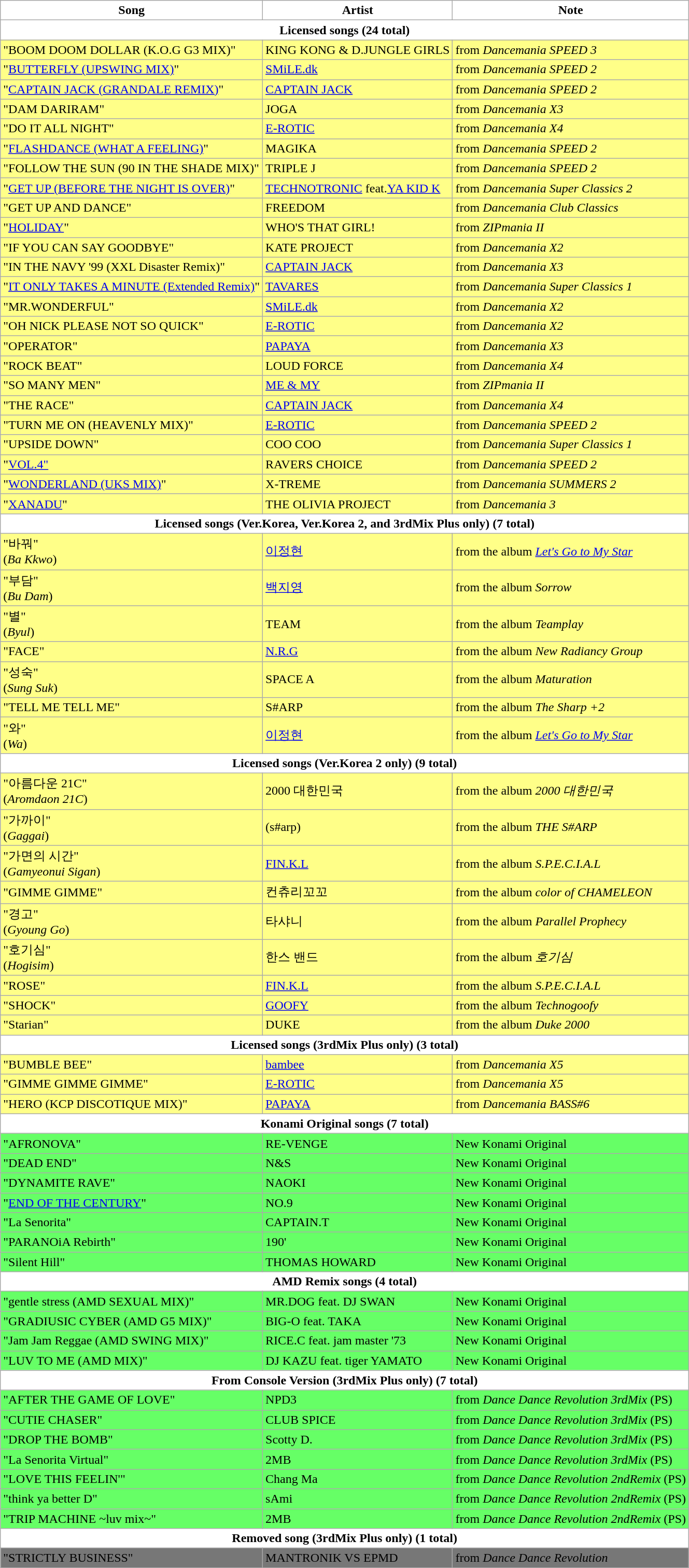<table class="wikitable">
<tr>
<th style="background:#fff;">Song</th>
<th style="background:#fff;">Artist</th>
<th style="background:#fff;">Note</th>
</tr>
<tr>
<th colspan="3" style="background:#ffffff;">Licensed songs (24 total)</th>
</tr>
<tr style="background:#ffff88;">
<td>"BOOM DOOM DOLLAR (K.O.G G3 MIX)"</td>
<td>KING KONG & D.JUNGLE GIRLS</td>
<td>from <em>Dancemania SPEED 3</em></td>
</tr>
<tr style="background:#ffff88;">
<td>"<a href='#'>BUTTERFLY (UPSWING MIX)</a>"</td>
<td><a href='#'>SMiLE.dk</a></td>
<td>from <em>Dancemania SPEED 2</em></td>
</tr>
<tr style="background:#ffff88;">
<td>"<a href='#'>CAPTAIN JACK (GRANDALE REMIX)</a>"</td>
<td><a href='#'>CAPTAIN JACK</a></td>
<td>from <em>Dancemania SPEED 2</em></td>
</tr>
<tr style="background:#ffff88;">
<td>"DAM DARIRAM"</td>
<td>JOGA</td>
<td>from <em>Dancemania X3</em></td>
</tr>
<tr style="background:#ffff88;">
<td>"DO IT ALL NIGHT"</td>
<td><a href='#'>E-ROTIC</a></td>
<td>from <em>Dancemania X4</em></td>
</tr>
<tr style="background:#ffff88;">
<td>"<a href='#'>FLASHDANCE (WHAT A FEELING)</a>"</td>
<td>MAGIKA</td>
<td>from <em>Dancemania SPEED 2</em></td>
</tr>
<tr style="background:#ffff88;">
<td>"FOLLOW THE SUN (90 IN THE SHADE MIX)"</td>
<td>TRIPLE J</td>
<td>from <em>Dancemania SPEED 2</em></td>
</tr>
<tr style="background:#ffff88;">
<td>"<a href='#'>GET UP (BEFORE THE NIGHT IS OVER)</a>"</td>
<td><a href='#'>TECHNOTRONIC</a> feat.<a href='#'>YA KID K</a></td>
<td>from <em>Dancemania Super Classics 2</em></td>
</tr>
<tr style="background:#ffff88;">
<td>"GET UP AND DANCE"</td>
<td>FREEDOM</td>
<td>from <em>Dancemania Club Classics</em></td>
</tr>
<tr style="background:#ffff88;">
<td>"<a href='#'>HOLIDAY</a>"</td>
<td>WHO'S THAT GIRL!</td>
<td>from <em>ZIPmania II</em></td>
</tr>
<tr style="background:#ffff88;">
<td>"IF YOU CAN SAY GOODBYE"</td>
<td>KATE PROJECT</td>
<td>from <em>Dancemania X2</em></td>
</tr>
<tr style="background:#ffff88;">
<td>"IN THE NAVY '99 (XXL Disaster Remix)"</td>
<td><a href='#'>CAPTAIN JACK</a></td>
<td>from <em>Dancemania X3</em></td>
</tr>
<tr style="background:#ffff88;">
<td>"<a href='#'>IT ONLY TAKES A MINUTE (Extended Remix)</a>"</td>
<td><a href='#'>TAVARES</a></td>
<td>from <em>Dancemania Super Classics 1</em></td>
</tr>
<tr style="background:#ffff88;">
<td>"MR.WONDERFUL"</td>
<td><a href='#'>SMiLE.dk</a></td>
<td>from <em>Dancemania X2</em></td>
</tr>
<tr style="background:#ffff88;">
<td>"OH NICK PLEASE NOT SO QUICK"</td>
<td><a href='#'>E-ROTIC</a></td>
<td>from <em>Dancemania X2</em></td>
</tr>
<tr style="background:#ffff88;">
<td>"OPERATOR"</td>
<td><a href='#'>PAPAYA</a></td>
<td>from <em>Dancemania X3</em></td>
</tr>
<tr style="background:#ffff88;">
<td>"ROCK BEAT"</td>
<td>LOUD FORCE</td>
<td>from <em>Dancemania X4</em></td>
</tr>
<tr style="background:#ffff88;">
<td>"SO MANY MEN"</td>
<td><a href='#'>ME & MY</a></td>
<td>from <em>ZIPmania II</em></td>
</tr>
<tr style="background:#ffff88;">
<td>"THE RACE"</td>
<td><a href='#'>CAPTAIN JACK</a></td>
<td>from <em>Dancemania X4</em></td>
</tr>
<tr style="background:#ffff88;">
<td>"TURN ME ON (HEAVENLY MIX)"</td>
<td><a href='#'>E-ROTIC</a></td>
<td>from <em>Dancemania SPEED 2</em></td>
</tr>
<tr style="background:#ffff88;">
<td>"UPSIDE DOWN"</td>
<td>COO COO</td>
<td>from <em>Dancemania Super Classics 1</em></td>
</tr>
<tr style="background:#ffff88;">
<td>"<a href='#'>VOL.4"</a></td>
<td>RAVERS CHOICE</td>
<td>from <em>Dancemania SPEED 2</em></td>
</tr>
<tr style="background:#ffff88;">
<td>"<a href='#'>WONDERLAND (UKS MIX)</a>"</td>
<td>X-TREME</td>
<td>from <em>Dancemania SUMMERS 2</em></td>
</tr>
<tr style="background:#ffff88;">
<td>"<a href='#'>XANADU</a>"</td>
<td>THE OLIVIA PROJECT</td>
<td>from <em>Dancemania 3</em></td>
</tr>
<tr>
<th colspan="3" style="background:#ffffff;">Licensed songs (Ver.Korea, Ver.Korea 2, and 3rdMix Plus only) (7 total)</th>
</tr>
<tr style="background:#ffff88;">
<td>"바꿔"<br>(<em>Ba Kkwo</em>)</td>
<td><a href='#'>이정현</a></td>
<td>from the album <em><a href='#'>Let's Go to My Star</a></em></td>
</tr>
<tr style="background:#ffff88;">
<td>"부담"<br>(<em>Bu Dam</em>)</td>
<td><a href='#'>백지영</a></td>
<td>from the album <em>Sorrow</em></td>
</tr>
<tr style="background:#ffff88;">
<td>"별"<br>(<em>Byul</em>)</td>
<td>TEAM</td>
<td>from the album <em>Teamplay</em></td>
</tr>
<tr style="background:#ffff88;">
<td>"FACE"</td>
<td><a href='#'>N.R.G</a></td>
<td>from the album <em>New Radiancy Group</em></td>
</tr>
<tr style="background:#ffff88;">
<td>"성숙"<br>(<em>Sung Suk</em>)</td>
<td>SPACE A</td>
<td>from the album <em>Maturation</em></td>
</tr>
<tr style="background:#ffff88;">
<td>"TELL ME TELL ME"</td>
<td>S#ARP</td>
<td>from the album <em>The Sharp +2</em></td>
</tr>
<tr style="background:#ffff88;">
<td>"와"<br>(<em>Wa</em>)</td>
<td><a href='#'>이정현</a></td>
<td>from the album <em><a href='#'>Let's Go to My Star</a></em></td>
</tr>
<tr>
<th colspan="3" style="background:#ffffff;">Licensed songs (Ver.Korea 2 only) (9 total)</th>
</tr>
<tr style="background:#ffff88;">
<td>"아름다운 21C"<br>(<em>Aromdaon 21C</em>)</td>
<td>2000 대한민국</td>
<td>from the album <em>2000 대한민국</em></td>
</tr>
<tr style="background:#ffff88;">
<td>"가까이"<br>(<em>Gaggai</em>)</td>
<td>(s#arp)</td>
<td>from the album <em>THE S#ARP</em></td>
</tr>
<tr style="background:#ffff88;">
<td>"가면의 시간"<br>(<em>Gamyeonui Sigan</em>)</td>
<td><a href='#'>FIN.K.L</a></td>
<td>from the album <em>S.P.E.C.I.A.L</em></td>
</tr>
<tr style="background:#ffff88;">
<td>"GIMME GIMME"</td>
<td>컨츄리꼬꼬</td>
<td>from the album <em>color of CHAMELEON</em></td>
</tr>
<tr style="background:#ffff88;">
<td>"경고"<br>(<em>Gyoung Go</em>)</td>
<td>타샤니</td>
<td>from the album <em>Parallel Prophecy</em></td>
</tr>
<tr style="background:#ffff88;">
<td>"호기심"<br>(<em>Hogisim</em>)</td>
<td>한스 밴드</td>
<td>from the album <em>호기심</em></td>
</tr>
<tr style="background:#ffff88;">
<td>"ROSE"</td>
<td><a href='#'>FIN.K.L</a></td>
<td>from the album <em>S.P.E.C.I.A.L</em></td>
</tr>
<tr style="background:#ffff88;">
<td>"SHOCK"</td>
<td><a href='#'>GOOFY</a></td>
<td>from the album <em>Technogoofy</em></td>
</tr>
<tr style="background:#ffff88;">
<td>"Starian"</td>
<td>DUKE</td>
<td>from the album <em>Duke 2000</em></td>
</tr>
<tr>
<th colspan="3" style="background:#ffffff;">Licensed songs (3rdMix Plus only) (3 total)</th>
</tr>
<tr style="background:#ffff88;">
<td>"BUMBLE BEE"</td>
<td><a href='#'>bambee</a></td>
<td>from <em>Dancemania X5</em></td>
</tr>
<tr style="background:#ffff88;">
<td>"GIMME GIMME GIMME"</td>
<td><a href='#'>E-ROTIC</a></td>
<td>from <em>Dancemania X5</em></td>
</tr>
<tr style="background:#ffff88;">
<td>"HERO (KCP DISCOTIQUE MIX)"</td>
<td><a href='#'>PAPAYA</a></td>
<td>from <em>Dancemania BASS#6</em></td>
</tr>
<tr>
<th colspan="3" style="background:#ffffff;">Konami Original songs (7 total)</th>
</tr>
<tr style="background:#66ff66;">
<td>"AFRONOVA"</td>
<td>RE-VENGE</td>
<td>New Konami Original</td>
</tr>
<tr style="background:#66ff66;">
<td>"DEAD END"</td>
<td>N&S</td>
<td>New Konami Original</td>
</tr>
<tr style="background:#66ff66;">
<td>"DYNAMITE RAVE"</td>
<td>NAOKI</td>
<td>New Konami Original</td>
</tr>
<tr style="background:#66ff66;">
<td>"<a href='#'>END OF THE CENTURY</a>"</td>
<td>NO.9</td>
<td>New Konami Original</td>
</tr>
<tr style="background:#66ff66;">
<td>"La Senorita"</td>
<td>CAPTAIN.T</td>
<td>New Konami Original</td>
</tr>
<tr style="background:#66ff66;">
<td>"PARANOiA Rebirth"</td>
<td>190'</td>
<td>New Konami Original</td>
</tr>
<tr style="background:#66ff66;">
<td>"Silent Hill"</td>
<td>THOMAS HOWARD</td>
<td>New Konami Original</td>
</tr>
<tr>
<th colspan="3" style="background:#ffffff;">AMD Remix songs (4 total)</th>
</tr>
<tr style="background:#66ff66;">
<td>"gentle stress (AMD SEXUAL MIX)" </td>
<td>MR.DOG feat. DJ SWAN</td>
<td>New Konami Original</td>
</tr>
<tr style="background:#66ff66;">
<td>"GRADIUSIC CYBER (AMD G5 MIX)" </td>
<td>BIG-O feat. TAKA</td>
<td>New Konami Original</td>
</tr>
<tr style="background:#66ff66;">
<td>"Jam Jam Reggae (AMD SWING MIX)" </td>
<td>RICE.C feat. jam master '73</td>
<td>New Konami Original</td>
</tr>
<tr style="background:#66ff66;">
<td>"LUV TO ME (AMD MIX)" </td>
<td>DJ KAZU feat. tiger YAMATO</td>
<td>New Konami Original</td>
</tr>
<tr>
<th colspan="3" style="background:#ffffff;">From Console Version (3rdMix Plus only) (7 total)</th>
</tr>
<tr style="background:#66ff66;">
<td>"AFTER THE GAME OF LOVE"</td>
<td>NPD3</td>
<td>from <em>Dance Dance Revolution 3rdMix</em> (PS)</td>
</tr>
<tr style="background:#66ff66;">
<td>"CUTIE CHASER"</td>
<td>CLUB SPICE</td>
<td>from <em>Dance Dance Revolution 3rdMix</em> (PS)</td>
</tr>
<tr style="background:#66ff66;">
<td>"DROP THE BOMB"</td>
<td>Scotty D.</td>
<td>from <em>Dance Dance Revolution 3rdMix</em> (PS)</td>
</tr>
<tr style="background:#66ff66;">
<td>"La Senorita Virtual"</td>
<td>2MB</td>
<td>from <em>Dance Dance Revolution 3rdMix</em> (PS)</td>
</tr>
<tr style="background:#66ff66;">
<td>"LOVE THIS FEELIN'"</td>
<td>Chang Ma</td>
<td>from <em>Dance Dance Revolution 2ndRemix</em> (PS)</td>
</tr>
<tr style="background:#66ff66;">
<td>"think ya better D"</td>
<td>sAmi</td>
<td>from <em>Dance Dance Revolution 2ndRemix</em> (PS)</td>
</tr>
<tr style="background:#66ff66;">
<td>"TRIP MACHINE ~luv mix~"</td>
<td>2MB</td>
<td>from <em>Dance Dance Revolution 2ndRemix</em> (PS)</td>
</tr>
<tr>
<th colspan="3" style="background:#ffffff;">Removed song (3rdMix Plus only) (1 total)</th>
</tr>
<tr style="background:#777777;">
<td>"STRICTLY BUSINESS"</td>
<td>MANTRONIK VS EPMD</td>
<td>from <em>Dance Dance Revolution</em></td>
</tr>
</table>
